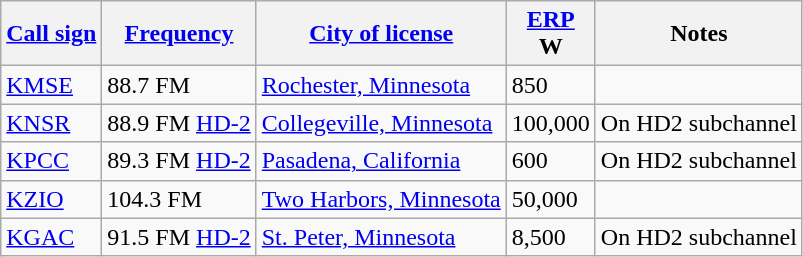<table class="wikitable sortable">
<tr>
<th><a href='#'>Call sign</a></th>
<th data-sort-type="number"><a href='#'>Frequency</a></th>
<th><a href='#'>City of license</a></th>
<th data-sort-type="number"><a href='#'>ERP</a><br>W</th>
<th class="unsortable">Notes</th>
</tr>
<tr>
<td><a href='#'>KMSE</a></td>
<td>88.7 FM</td>
<td><a href='#'>Rochester, Minnesota</a></td>
<td>850</td>
<td></td>
</tr>
<tr>
<td><a href='#'>KNSR</a></td>
<td>88.9 FM <a href='#'>HD-2</a></td>
<td><a href='#'>Collegeville, Minnesota</a></td>
<td>100,000</td>
<td>On HD2 subchannel</td>
</tr>
<tr>
<td><a href='#'>KPCC</a></td>
<td>89.3 FM <a href='#'>HD-2</a></td>
<td><a href='#'>Pasadena, California</a></td>
<td>600</td>
<td>On HD2 subchannel</td>
</tr>
<tr>
<td><a href='#'>KZIO</a></td>
<td>104.3 FM</td>
<td><a href='#'>Two Harbors, Minnesota</a></td>
<td>50,000</td>
<td></td>
</tr>
<tr>
<td><a href='#'>KGAC</a></td>
<td>91.5 FM <a href='#'>HD-2</a></td>
<td><a href='#'>St. Peter, Minnesota</a></td>
<td>8,500</td>
<td>On HD2 subchannel</td>
</tr>
</table>
